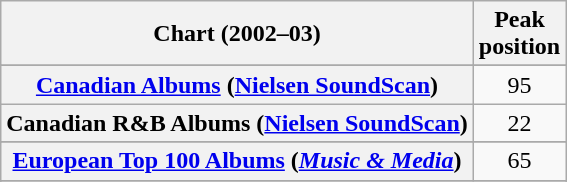<table class="wikitable sortable plainrowheaders">
<tr>
<th align="left">Chart (2002–03)</th>
<th align="left">Peak<br>position</th>
</tr>
<tr>
</tr>
<tr>
<th scope="row"><a href='#'>Canadian Albums</a> (<a href='#'>Nielsen SoundScan</a>)</th>
<td align="center">95</td>
</tr>
<tr>
<th scope="row">Canadian R&B Albums (<a href='#'>Nielsen SoundScan</a>)</th>
<td style="text-align:center;">22</td>
</tr>
<tr>
</tr>
<tr>
<th scope="row"><a href='#'>European Top 100 Albums</a> (<em><a href='#'>Music & Media</a></em>)</th>
<td align="center">65</td>
</tr>
<tr>
</tr>
<tr>
</tr>
<tr>
</tr>
<tr>
</tr>
<tr>
</tr>
<tr>
</tr>
<tr>
</tr>
<tr>
</tr>
</table>
